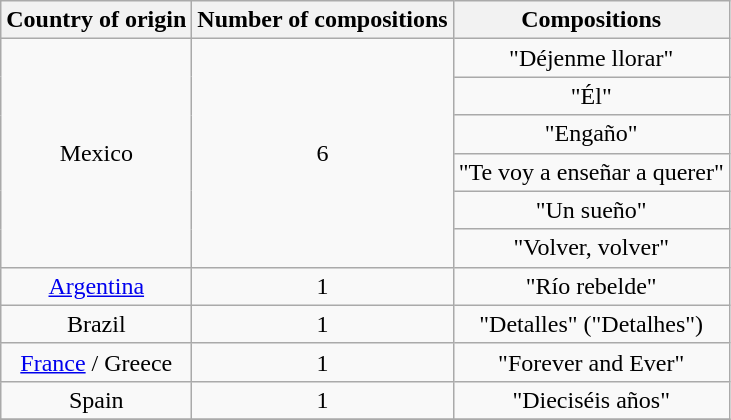<table class="wikitable">
<tr>
<th>Country of origin</th>
<th>Number of compositions</th>
<th>Compositions</th>
</tr>
<tr>
<td align="center" rowspan="6">Mexico</td>
<td align="center" rowspan="6">6</td>
<td align="center">"Déjenme llorar"</td>
</tr>
<tr>
<td align="center">"Él"</td>
</tr>
<tr>
<td align="center">"Engaño"</td>
</tr>
<tr>
<td align="center">"Te voy a enseñar a querer"</td>
</tr>
<tr>
<td align="center">"Un sueño"</td>
</tr>
<tr>
<td align="center">"Volver, volver"</td>
</tr>
<tr>
<td align="center" rowspan="1"><a href='#'>Argentina</a></td>
<td align="center" rowspan="1">1</td>
<td align="center">"Río rebelde"</td>
</tr>
<tr>
<td align="center" rowspan="1">Brazil</td>
<td align="center" rowspan="1">1</td>
<td align="center">"Detalles" ("Detalhes")</td>
</tr>
<tr>
<td align="center" rowspan="1"><a href='#'>France</a> / Greece</td>
<td align="center" rowspan="1">1</td>
<td align="center">"Forever and Ever"</td>
</tr>
<tr>
<td align="center" rowspan="1">Spain</td>
<td align="center" rowspan="1">1</td>
<td align="center">"Dieciséis años"</td>
</tr>
<tr>
</tr>
</table>
